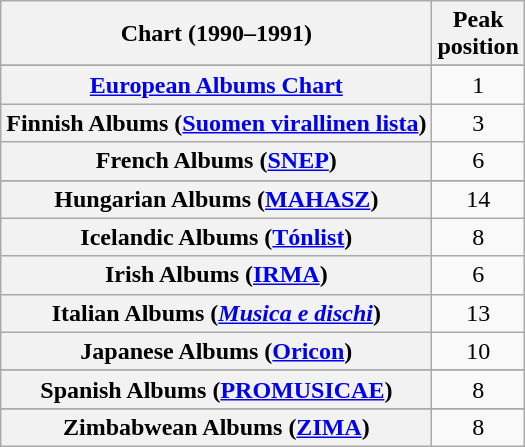<table class="wikitable sortable plainrowheaders">
<tr>
<th scope="col">Chart (1990–1991)</th>
<th scope="col">Peak<br>position</th>
</tr>
<tr>
</tr>
<tr>
</tr>
<tr>
</tr>
<tr>
</tr>
<tr>
<th scope="row"><a href='#'>European Albums Chart</a></th>
<td style="text-align:center;">1</td>
</tr>
<tr>
<th scope="row">Finnish Albums (<a href='#'>Suomen virallinen lista</a>)</th>
<td style="text-align:center;">3</td>
</tr>
<tr>
<th scope="row">French Albums (<a href='#'>SNEP</a>)</th>
<td style="text-align:center;">6</td>
</tr>
<tr>
</tr>
<tr>
<th scope="row">Hungarian Albums (<a href='#'>MAHASZ</a>)</th>
<td style="text-align:center;">14</td>
</tr>
<tr>
<th scope="row">Icelandic Albums (<a href='#'>Tónlist</a>)</th>
<td align="center">8</td>
</tr>
<tr>
<th scope="row">Irish Albums (<a href='#'>IRMA</a>)</th>
<td style="text-align:center;">6</td>
</tr>
<tr>
<th scope="row">Italian Albums (<em><a href='#'>Musica e dischi</a></em>)</th>
<td align="center">13</td>
</tr>
<tr>
<th scope="row">Japanese Albums (<a href='#'>Oricon</a>)</th>
<td style="text-align:center;">10</td>
</tr>
<tr>
</tr>
<tr>
</tr>
<tr>
<th scope="row">Spanish Albums (<a href='#'>PROMUSICAE</a>)</th>
<td style="text-align:center;">8</td>
</tr>
<tr>
</tr>
<tr>
</tr>
<tr>
</tr>
<tr>
</tr>
<tr>
<th scope="row">Zimbabwean Albums (<a href='#'>ZIMA</a>)</th>
<td align="center">8</td>
</tr>
</table>
